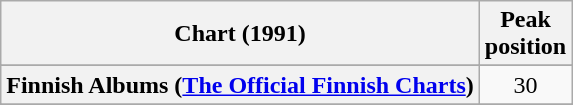<table class="wikitable sortable plainrowheaders">
<tr>
<th>Chart (1991)</th>
<th>Peak<br>position</th>
</tr>
<tr>
</tr>
<tr>
<th scope="row">Finnish Albums (<a href='#'>The Official Finnish Charts</a>)</th>
<td align="center">30</td>
</tr>
<tr>
</tr>
<tr>
</tr>
<tr>
</tr>
<tr>
</tr>
<tr>
</tr>
<tr>
</tr>
</table>
